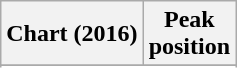<table class="wikitable sortable plainrowheaders" style="text-align:center">
<tr>
<th scope="col">Chart (2016)</th>
<th scope="col">Peak<br> position</th>
</tr>
<tr>
</tr>
<tr>
</tr>
<tr>
</tr>
<tr>
</tr>
<tr>
</tr>
<tr>
</tr>
</table>
